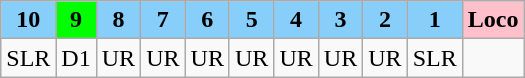<table class="wikitable plainrowheaders unsortable" style="text-align:center">
<tr>
<th scope="col" rowspan="1" style="background:lightskyblue;">10</th>
<th scope="col" rowspan="1" style="background:lime;">9</th>
<th scope="col" rowspan="1" style="background:lightskyblue;">8</th>
<th scope="col" rowspan="1" style="background:lightskyblue;">7</th>
<th scope="col" rowspan="1" style="background:lightskyblue;">6</th>
<th scope="col" rowspan="1" style="background:lightskyblue;">5</th>
<th scope="col" rowspan="1" style="background:lightskyblue;">4</th>
<th scope="col" rowspan="1" style="background:lightskyblue;">3</th>
<th scope="col" rowspan="1" style="background:lightskyblue;">2</th>
<th scope="col" rowspan="1" style="background:lightskyblue;">1</th>
<th scope="col" rowspan="1" style="background:pink;">Loco</th>
</tr>
<tr>
<td>SLR</td>
<td>D1</td>
<td>UR</td>
<td>UR</td>
<td>UR</td>
<td>UR</td>
<td>UR</td>
<td>UR</td>
<td>UR</td>
<td>SLR</td>
<td></td>
</tr>
</table>
